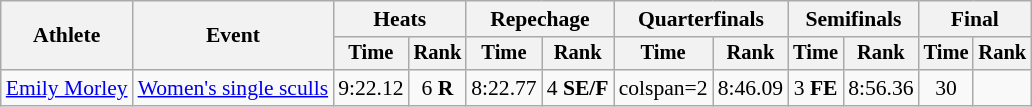<table class="wikitable" style="font-size:90%">
<tr>
<th rowspan="2">Athlete</th>
<th rowspan="2">Event</th>
<th colspan="2">Heats</th>
<th colspan="2">Repechage</th>
<th colspan="2">Quarterfinals</th>
<th colspan="2">Semifinals</th>
<th colspan="2">Final</th>
</tr>
<tr style="font-size:95%">
<th>Time</th>
<th>Rank</th>
<th>Time</th>
<th>Rank</th>
<th>Time</th>
<th>Rank</th>
<th>Time</th>
<th>Rank</th>
<th>Time</th>
<th>Rank</th>
</tr>
<tr align=center>
<td align=left><a href='#'>Emily Morley</a></td>
<td align=left><a href='#'>Women's single sculls</a></td>
<td>9:22.12</td>
<td>6 <strong>R</strong></td>
<td>8:22.77</td>
<td>4 <strong>SE/F</strong></td>
<td>colspan=2 </td>
<td>8:46.09</td>
<td>3 <strong>FE</strong></td>
<td>8:56.36</td>
<td>30</td>
</tr>
</table>
